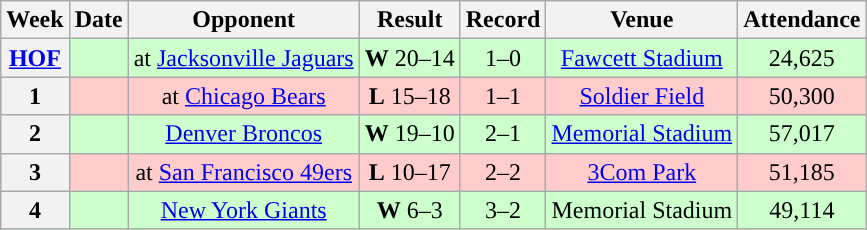<table class="wikitable" style="text-align:center">
<tr>
<th>Week</th>
<th>Date</th>
<th>Opponent</th>
<th>Result</th>
<th>Record</th>
<th>Venue</th>
<th>Attendance</th>
</tr>
<tr style="background:#cfc">
<th><a href='#'>HOF</a></th>
<td></td>
<td>at <a href='#'>Jacksonville Jaguars</a></td>
<td><strong>W</strong> 20–14</td>
<td>1–0</td>
<td><a href='#'>Fawcett Stadium</a></td>
<td>24,625</td>
</tr>
<tr style="background:#fcc">
<th>1</th>
<td></td>
<td>at <a href='#'>Chicago Bears</a></td>
<td><strong>L</strong> 15–18</td>
<td>1–1</td>
<td><a href='#'>Soldier Field</a></td>
<td>50,300</td>
</tr>
<tr style="background:#cfc">
<th>2</th>
<td></td>
<td><a href='#'>Denver Broncos</a></td>
<td><strong>W</strong> 19–10</td>
<td>2–1</td>
<td><a href='#'>Memorial Stadium</a></td>
<td>57,017</td>
</tr>
<tr style="background:#fcc">
<th>3</th>
<td></td>
<td>at <a href='#'>San Francisco 49ers</a></td>
<td><strong>L</strong> 10–17</td>
<td>2–2</td>
<td><a href='#'>3Com Park</a></td>
<td>51,185</td>
</tr>
<tr style="background:#cfc">
<th>4</th>
<td></td>
<td><a href='#'>New York Giants</a></td>
<td><strong>W</strong> 6–3</td>
<td>3–2</td>
<td>Memorial Stadium</td>
<td>49,114</td>
</tr>
</table>
